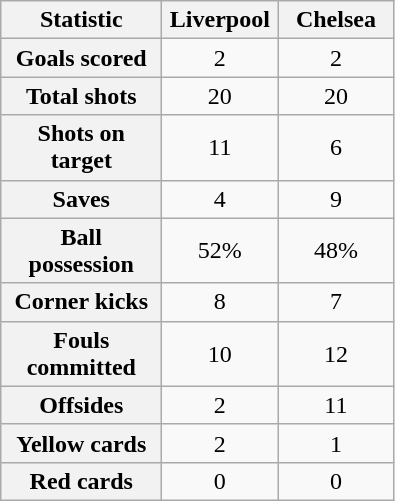<table class="wikitable plainrowheaders" style="text-align:center">
<tr>
<th scope="col" style="width:100px">Statistic</th>
<th scope="col" style="width:70px">Liverpool</th>
<th scope="col" style="width:70px">Chelsea</th>
</tr>
<tr>
<th scope=row>Goals scored</th>
<td>2</td>
<td>2</td>
</tr>
<tr>
<th scope=row>Total shots</th>
<td>20</td>
<td>20</td>
</tr>
<tr>
<th scope=row>Shots on target</th>
<td>11</td>
<td>6</td>
</tr>
<tr>
<th scope=row>Saves</th>
<td>4</td>
<td>9</td>
</tr>
<tr>
<th scope=row>Ball possession</th>
<td>52%</td>
<td>48%</td>
</tr>
<tr>
<th scope=row>Corner kicks</th>
<td>8</td>
<td>7</td>
</tr>
<tr>
<th scope=row>Fouls committed</th>
<td>10</td>
<td>12</td>
</tr>
<tr>
<th scope=row>Offsides</th>
<td>2</td>
<td>11</td>
</tr>
<tr>
<th scope=row>Yellow cards</th>
<td>2</td>
<td>1</td>
</tr>
<tr>
<th scope=row>Red cards</th>
<td>0</td>
<td>0</td>
</tr>
</table>
